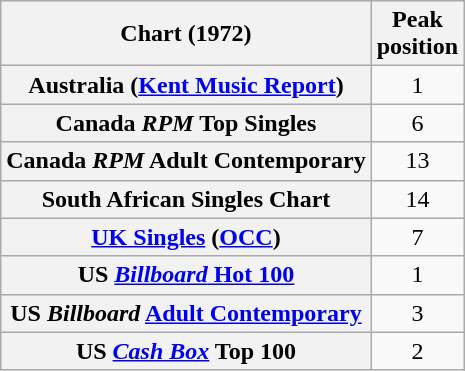<table class="wikitable sortable plainrowheaders">
<tr>
<th scope="col">Chart (1972)</th>
<th scope="col">Peak<br>position</th>
</tr>
<tr>
<th scope="row">Australia (<a href='#'>Kent Music Report</a>)</th>
<td style="text-align:center;">1</td>
</tr>
<tr>
<th scope="row">Canada <em>RPM</em> Top Singles</th>
<td style="text-align:center;">6</td>
</tr>
<tr>
<th scope="row">Canada <em>RPM</em> Adult Contemporary</th>
<td style="text-align:center;">13</td>
</tr>
<tr>
<th scope="row">South African Singles Chart</th>
<td style="text-align:center;">14</td>
</tr>
<tr>
<th scope="row"><a href='#'>UK Singles</a> (<a href='#'>OCC</a>)</th>
<td style="text-align:center;">7</td>
</tr>
<tr>
<th scope="row">US <a href='#'><em>Billboard</em> Hot 100</a></th>
<td align="center">1</td>
</tr>
<tr>
<th scope="row">US <em>Billboard</em> <a href='#'>Adult Contemporary</a></th>
<td align="center">3</td>
</tr>
<tr>
<th scope="row">US <a href='#'><em>Cash Box</em></a> Top 100</th>
<td style="text-align:center;">2</td>
</tr>
</table>
